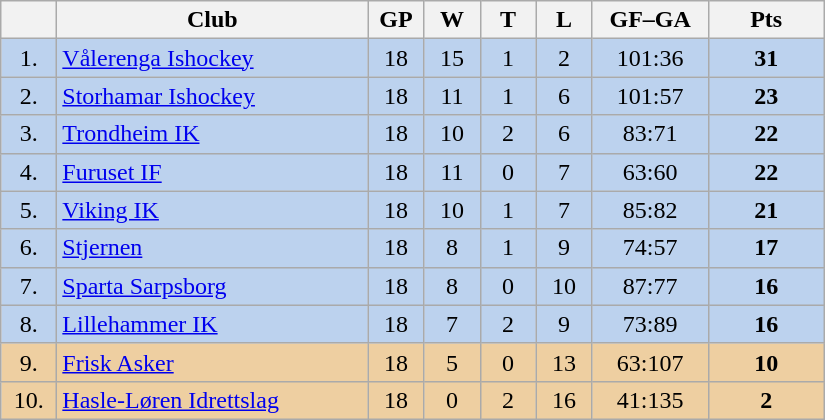<table class="wikitable">
<tr>
<th width="30"></th>
<th width="200">Club</th>
<th width="30">GP</th>
<th width="30">W</th>
<th width="30">T</th>
<th width="30">L</th>
<th width="70">GF–GA</th>
<th width="70">Pts</th>
</tr>
<tr bgcolor="#BCD2EE" align="center">
<td>1.</td>
<td align="left"><a href='#'>Vålerenga Ishockey</a></td>
<td>18</td>
<td>15</td>
<td>1</td>
<td>2</td>
<td>101:36</td>
<td><strong>31</strong></td>
</tr>
<tr bgcolor="#BCD2EE" align="center">
<td>2.</td>
<td align="left"><a href='#'>Storhamar Ishockey</a></td>
<td>18</td>
<td>11</td>
<td>1</td>
<td>6</td>
<td>101:57</td>
<td><strong>23</strong></td>
</tr>
<tr bgcolor="#BCD2EE" align="center">
<td>3.</td>
<td align="left"><a href='#'>Trondheim IK</a></td>
<td>18</td>
<td>10</td>
<td>2</td>
<td>6</td>
<td>83:71</td>
<td><strong>22</strong></td>
</tr>
<tr bgcolor="#BCD2EE" align="center">
<td>4.</td>
<td align="left"><a href='#'>Furuset IF</a></td>
<td>18</td>
<td>11</td>
<td>0</td>
<td>7</td>
<td>63:60</td>
<td><strong>22</strong></td>
</tr>
<tr bgcolor="#BCD2EE" align="center">
<td>5.</td>
<td align="left"><a href='#'>Viking IK</a></td>
<td>18</td>
<td>10</td>
<td>1</td>
<td>7</td>
<td>85:82</td>
<td><strong>21</strong></td>
</tr>
<tr bgcolor="#BCD2EE" align="center">
<td>6.</td>
<td align="left"><a href='#'>Stjernen</a></td>
<td>18</td>
<td>8</td>
<td>1</td>
<td>9</td>
<td>74:57</td>
<td><strong>17</strong></td>
</tr>
<tr bgcolor="#BCD2EE" align="center">
<td>7.</td>
<td align="left"><a href='#'>Sparta Sarpsborg</a></td>
<td>18</td>
<td>8</td>
<td>0</td>
<td>10</td>
<td>87:77</td>
<td><strong>16</strong></td>
</tr>
<tr bgcolor="#BCD2EE" align="center">
<td>8.</td>
<td align="left"><a href='#'>Lillehammer IK</a></td>
<td>18</td>
<td>7</td>
<td>2</td>
<td>9</td>
<td>73:89</td>
<td><strong>16</strong></td>
</tr>
<tr bgcolor="#EECFA1" align="center">
<td>9.</td>
<td align="left"><a href='#'>Frisk Asker</a></td>
<td>18</td>
<td>5</td>
<td>0</td>
<td>13</td>
<td>63:107</td>
<td><strong>10</strong></td>
</tr>
<tr bgcolor="#EECFA1" align="center">
<td>10.</td>
<td align="left"><a href='#'>Hasle-Løren Idrettslag</a></td>
<td>18</td>
<td>0</td>
<td>2</td>
<td>16</td>
<td>41:135</td>
<td><strong>2</strong></td>
</tr>
</table>
